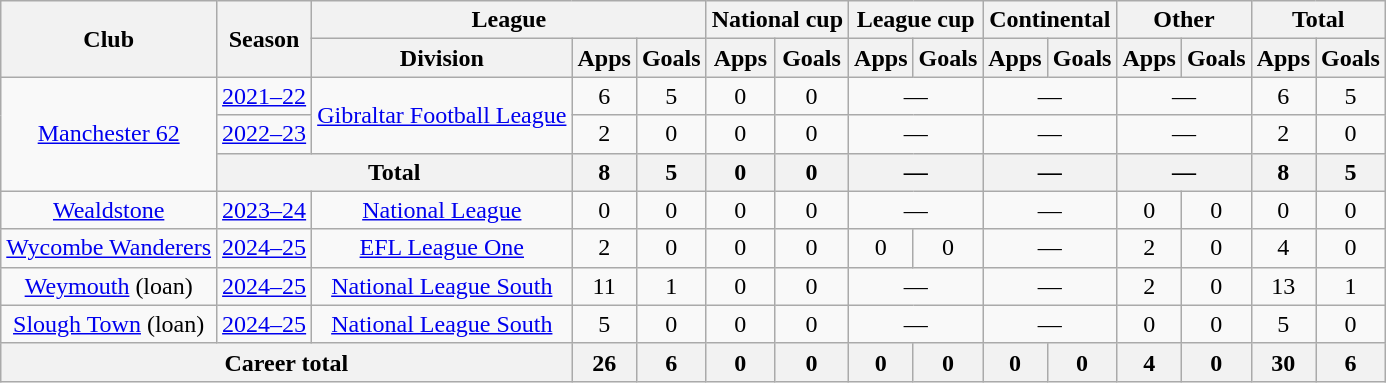<table class="wikitable" style="text-align: center;">
<tr>
<th rowspan="2">Club</th>
<th rowspan="2">Season</th>
<th colspan="3">League</th>
<th colspan="2">National cup</th>
<th colspan="2">League cup</th>
<th colspan="2">Continental</th>
<th colspan="2">Other</th>
<th colspan="2">Total</th>
</tr>
<tr>
<th>Division</th>
<th>Apps</th>
<th>Goals</th>
<th>Apps</th>
<th>Goals</th>
<th>Apps</th>
<th>Goals</th>
<th>Apps</th>
<th>Goals</th>
<th>Apps</th>
<th>Goals</th>
<th>Apps</th>
<th>Goals</th>
</tr>
<tr>
<td rowspan="3"><a href='#'>Manchester 62</a></td>
<td><a href='#'>2021–22</a></td>
<td rowspan="2"><a href='#'>Gibraltar Football League</a></td>
<td>6</td>
<td>5</td>
<td>0</td>
<td>0</td>
<td colspan="2">—</td>
<td colspan="2">—</td>
<td colspan="2">—</td>
<td>6</td>
<td>5</td>
</tr>
<tr>
<td><a href='#'>2022–23</a></td>
<td>2</td>
<td>0</td>
<td>0</td>
<td>0</td>
<td colspan="2">—</td>
<td colspan="2">—</td>
<td colspan="2">—</td>
<td>2</td>
<td>0</td>
</tr>
<tr>
<th colspan="2">Total</th>
<th>8</th>
<th>5</th>
<th>0</th>
<th>0</th>
<th colspan="2">—</th>
<th colspan="2">—</th>
<th colspan="2">—</th>
<th>8</th>
<th>5</th>
</tr>
<tr>
<td><a href='#'>Wealdstone</a></td>
<td><a href='#'>2023–24</a></td>
<td><a href='#'>National League</a></td>
<td>0</td>
<td>0</td>
<td>0</td>
<td>0</td>
<td colspan="2">—</td>
<td colspan="2">—</td>
<td>0</td>
<td>0</td>
<td>0</td>
<td>0</td>
</tr>
<tr>
<td><a href='#'>Wycombe Wanderers</a></td>
<td><a href='#'>2024–25</a></td>
<td><a href='#'>EFL League One</a></td>
<td>2</td>
<td>0</td>
<td>0</td>
<td>0</td>
<td>0</td>
<td>0</td>
<td colspan="2">—</td>
<td>2</td>
<td>0</td>
<td>4</td>
<td>0</td>
</tr>
<tr>
<td><a href='#'>Weymouth</a> (loan)</td>
<td><a href='#'>2024–25</a></td>
<td><a href='#'>National League South</a></td>
<td>11</td>
<td>1</td>
<td>0</td>
<td>0</td>
<td colspan="2">—</td>
<td colspan="2">—</td>
<td>2</td>
<td>0</td>
<td>13</td>
<td>1</td>
</tr>
<tr>
<td><a href='#'>Slough Town</a> (loan)</td>
<td><a href='#'>2024–25</a></td>
<td><a href='#'>National League South</a></td>
<td>5</td>
<td>0</td>
<td>0</td>
<td>0</td>
<td colspan="2">—</td>
<td colspan="2">—</td>
<td>0</td>
<td>0</td>
<td>5</td>
<td>0</td>
</tr>
<tr>
<th colspan="3">Career total</th>
<th>26</th>
<th>6</th>
<th>0</th>
<th>0</th>
<th>0</th>
<th>0</th>
<th>0</th>
<th>0</th>
<th>4</th>
<th>0</th>
<th>30</th>
<th>6</th>
</tr>
</table>
